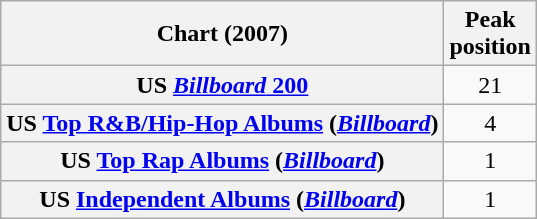<table class="wikitable sortable plainrowheaders" style="text-align:center">
<tr>
<th scope="col">Chart (2007)</th>
<th scope="col">Peak<br>position</th>
</tr>
<tr>
<th scope="row">US <a href='#'><em>Billboard</em> 200</a></th>
<td>21</td>
</tr>
<tr>
<th scope="row">US <a href='#'>Top R&B/Hip-Hop Albums</a> (<em><a href='#'>Billboard</a></em>)</th>
<td>4</td>
</tr>
<tr>
<th scope="row">US <a href='#'>Top Rap Albums</a> (<em><a href='#'>Billboard</a></em>)</th>
<td>1</td>
</tr>
<tr>
<th scope="row">US <a href='#'>Independent Albums</a> (<em><a href='#'>Billboard</a></em>)</th>
<td>1</td>
</tr>
</table>
